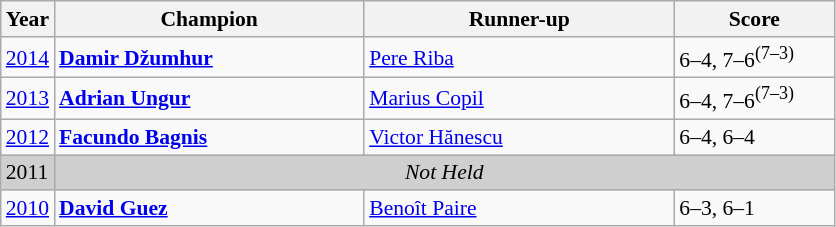<table class="wikitable" style="font-size:90%">
<tr>
<th>Year</th>
<th width="200">Champion</th>
<th width="200">Runner-up</th>
<th width="100">Score</th>
</tr>
<tr>
<td><a href='#'>2014</a></td>
<td> <strong><a href='#'>Damir Džumhur</a></strong></td>
<td> <a href='#'>Pere Riba</a></td>
<td>6–4, 7–6<sup>(7–3)</sup></td>
</tr>
<tr>
<td><a href='#'>2013</a></td>
<td> <strong><a href='#'>Adrian Ungur</a></strong></td>
<td> <a href='#'>Marius Copil</a></td>
<td>6–4, 7–6<sup>(7–3)</sup></td>
</tr>
<tr>
<td><a href='#'>2012</a></td>
<td> <strong><a href='#'>Facundo Bagnis</a></strong></td>
<td> <a href='#'>Victor Hănescu</a></td>
<td>6–4, 6–4</td>
</tr>
<tr>
<td style="background:#cfcfcf">2011</td>
<td colspan=3 align=center style="background:#cfcfcf"><em>Not Held</em></td>
</tr>
<tr>
<td><a href='#'>2010</a></td>
<td> <strong><a href='#'>David Guez</a></strong></td>
<td> <a href='#'>Benoît Paire</a></td>
<td>6–3, 6–1</td>
</tr>
</table>
